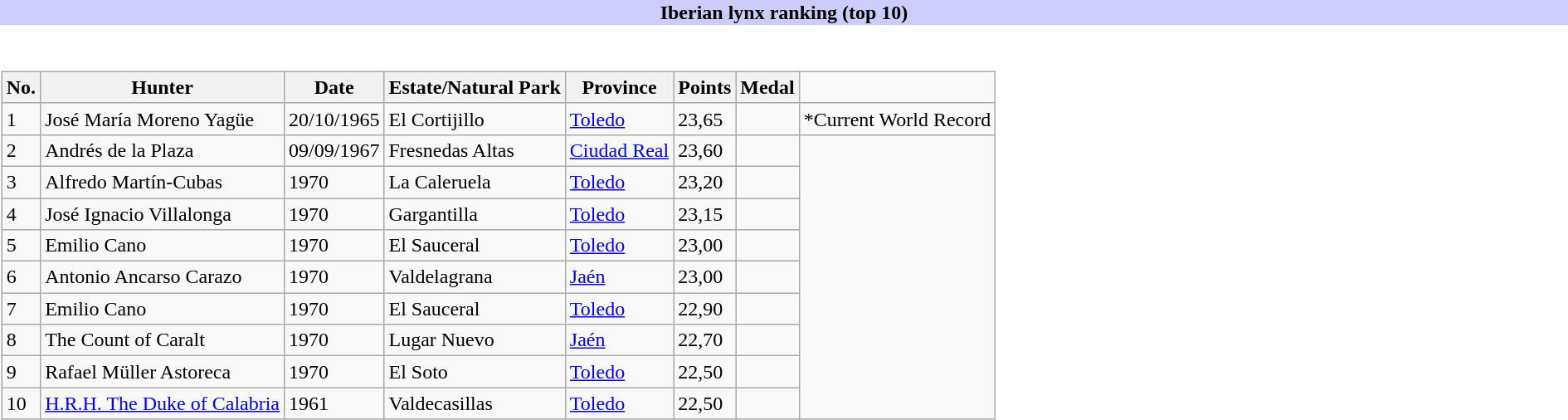<table class="toccolours collapsible collapsed"  style="width: 100%; margin: auto;">
<tr>
<th style="background:#ccf;">Iberian lynx ranking (top 10)</th>
</tr>
<tr>
<td><br><table class="wikitable sortable">
<tr>
<th>No.</th>
<th>Hunter</th>
<th>Date</th>
<th>Estate/Natural Park</th>
<th>Province</th>
<th>Points</th>
<th>Medal</th>
</tr>
<tr>
<td>1</td>
<td>José María Moreno Yagüe</td>
<td>20/10/1965</td>
<td>El Cortijillo</td>
<td><a href='#'>Toledo</a></td>
<td>23,65</td>
<td></td>
<td>*Current World Record</td>
</tr>
<tr>
<td>2</td>
<td>Andrés de la Plaza</td>
<td>09/09/1967</td>
<td>Fresnedas Altas</td>
<td><a href='#'>Ciudad Real</a></td>
<td>23,60</td>
<td></td>
</tr>
<tr>
<td>3</td>
<td>Alfredo Martín-Cubas</td>
<td>1970</td>
<td>La Caleruela</td>
<td><a href='#'>Toledo</a></td>
<td>23,20</td>
<td></td>
</tr>
<tr>
<td>4</td>
<td>José Ignacio Villalonga</td>
<td>1970</td>
<td>Gargantilla</td>
<td><a href='#'>Toledo</a></td>
<td>23,15</td>
<td></td>
</tr>
<tr>
<td>5</td>
<td>Emilio Cano</td>
<td>1970</td>
<td>El Sauceral</td>
<td><a href='#'>Toledo</a></td>
<td>23,00</td>
<td></td>
</tr>
<tr>
<td>6</td>
<td>Antonio Ancarso Carazo</td>
<td>1970</td>
<td>Valdelagrana</td>
<td><a href='#'>Jaén</a></td>
<td>23,00</td>
<td></td>
</tr>
<tr>
<td>7</td>
<td>Emilio Cano</td>
<td>1970</td>
<td>El Sauceral</td>
<td><a href='#'>Toledo</a></td>
<td>22,90</td>
<td></td>
</tr>
<tr>
<td>8</td>
<td>The Count of Caralt</td>
<td>1970</td>
<td>Lugar Nuevo</td>
<td><a href='#'>Jaén</a></td>
<td>22,70</td>
<td></td>
</tr>
<tr>
<td>9</td>
<td>Rafael Müller Astoreca</td>
<td>1970</td>
<td>El Soto</td>
<td><a href='#'>Toledo</a></td>
<td>22,50</td>
<td></td>
</tr>
<tr>
<td>10</td>
<td><a href='#'>H.R.H. The Duke of Calabria</a></td>
<td>1961</td>
<td>Valdecasillas</td>
<td><a href='#'>Toledo</a></td>
<td>22,50</td>
<td></td>
</tr>
</table>
</td>
</tr>
</table>
